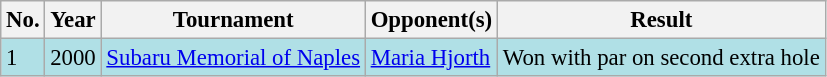<table class="wikitable" style="font-size:95%;">
<tr>
<th>No.</th>
<th>Year</th>
<th>Tournament</th>
<th>Opponent(s)</th>
<th>Result</th>
</tr>
<tr style="background:#B0E0E6;">
<td>1</td>
<td>2000</td>
<td><a href='#'>Subaru Memorial of Naples</a></td>
<td> <a href='#'>Maria Hjorth</a></td>
<td>Won with par on second extra hole</td>
</tr>
</table>
